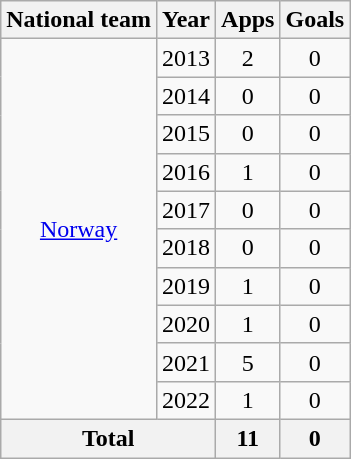<table class="wikitable" style="text-align:center">
<tr>
<th>National team</th>
<th>Year</th>
<th>Apps</th>
<th>Goals</th>
</tr>
<tr>
<td rowspan="10"><a href='#'>Norway</a></td>
<td>2013</td>
<td>2</td>
<td>0</td>
</tr>
<tr>
<td>2014</td>
<td>0</td>
<td>0</td>
</tr>
<tr>
<td>2015</td>
<td>0</td>
<td>0</td>
</tr>
<tr>
<td>2016</td>
<td>1</td>
<td>0</td>
</tr>
<tr>
<td>2017</td>
<td>0</td>
<td>0</td>
</tr>
<tr>
<td>2018</td>
<td>0</td>
<td>0</td>
</tr>
<tr>
<td>2019</td>
<td>1</td>
<td>0</td>
</tr>
<tr>
<td>2020</td>
<td>1</td>
<td>0</td>
</tr>
<tr>
<td>2021</td>
<td>5</td>
<td>0</td>
</tr>
<tr>
<td>2022</td>
<td>1</td>
<td>0</td>
</tr>
<tr>
<th colspan="2">Total</th>
<th>11</th>
<th>0</th>
</tr>
</table>
